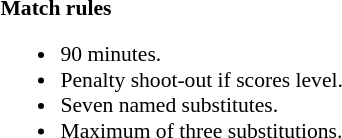<table width=100% style="font-size: 90%">
<tr>
<td style="width:60%; vertical-align:top;"><br><strong>Match rules</strong><ul><li>90 minutes.</li><li>Penalty shoot-out if scores level.</li><li>Seven named substitutes.</li><li>Maximum of three substitutions.</li></ul></td>
</tr>
</table>
